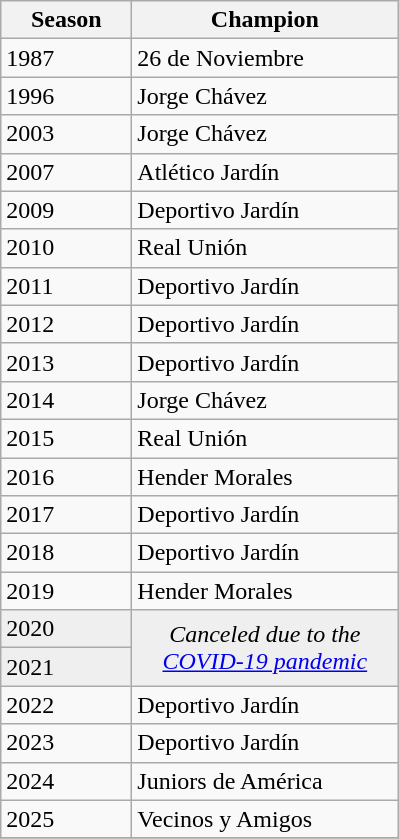<table class="wikitable sortable">
<tr>
<th width=80px>Season</th>
<th width=170px>Champion</th>
</tr>
<tr>
<td>1987</td>
<td>26 de Noviembre</td>
</tr>
<tr>
<td>1996</td>
<td>Jorge Chávez</td>
</tr>
<tr>
<td>2003</td>
<td>Jorge Chávez</td>
</tr>
<tr>
<td>2007</td>
<td>Atlético Jardín</td>
</tr>
<tr>
<td>2009</td>
<td>Deportivo Jardín</td>
</tr>
<tr>
<td>2010</td>
<td>Real Unión</td>
</tr>
<tr>
<td>2011</td>
<td>Deportivo Jardín</td>
</tr>
<tr>
<td>2012</td>
<td>Deportivo Jardín</td>
</tr>
<tr>
<td>2013</td>
<td>Deportivo Jardín</td>
</tr>
<tr>
<td>2014</td>
<td>Jorge Chávez</td>
</tr>
<tr>
<td>2015</td>
<td>Real Unión</td>
</tr>
<tr>
<td>2016</td>
<td>Hender Morales</td>
</tr>
<tr>
<td>2017</td>
<td>Deportivo Jardín</td>
</tr>
<tr>
<td>2018</td>
<td>Deportivo Jardín</td>
</tr>
<tr>
<td>2019</td>
<td>Hender Morales</td>
</tr>
<tr bgcolor=#efefef>
<td>2020</td>
<td rowspan=2 colspan="1" align=center><em>Canceled due to the <a href='#'>COVID-19 pandemic</a></em></td>
</tr>
<tr bgcolor=#efefef>
<td>2021</td>
</tr>
<tr>
<td>2022</td>
<td>Deportivo Jardín</td>
</tr>
<tr>
<td>2023</td>
<td>Deportivo Jardín</td>
</tr>
<tr>
<td>2024</td>
<td>Juniors de América</td>
</tr>
<tr>
<td>2025</td>
<td>Vecinos y Amigos</td>
</tr>
<tr>
</tr>
</table>
